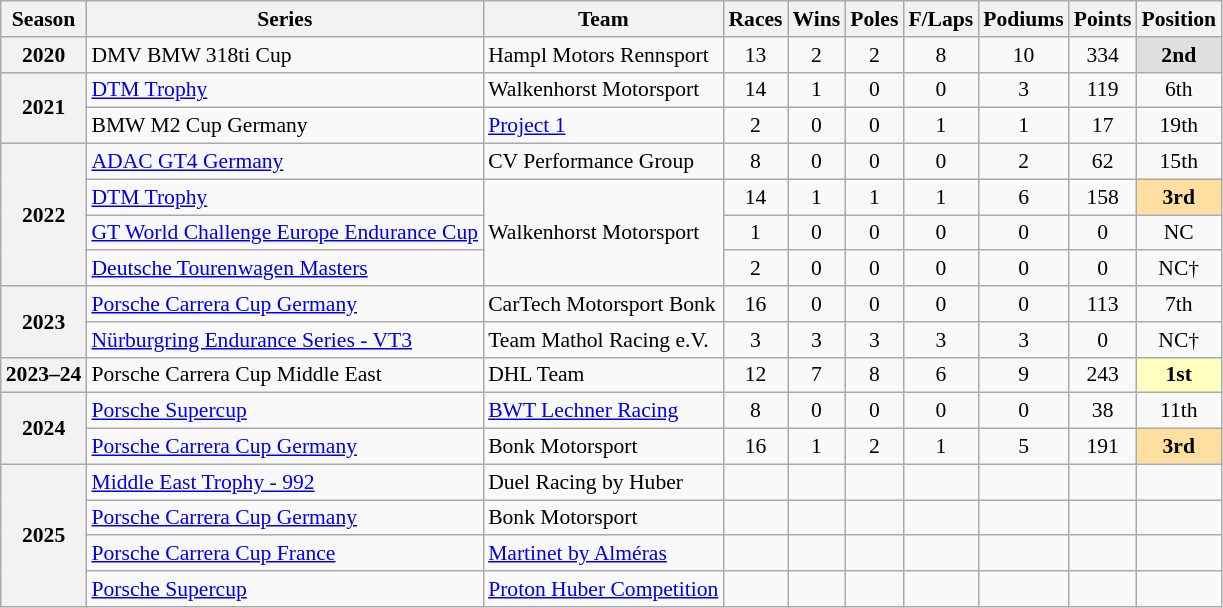<table class="wikitable" style="font-size: 90%; text-align:center">
<tr>
<th>Season</th>
<th>Series</th>
<th>Team</th>
<th>Races</th>
<th>Wins</th>
<th>Poles</th>
<th>F/Laps</th>
<th>Podiums</th>
<th>Points</th>
<th>Position</th>
</tr>
<tr>
<th>2020</th>
<td align="left">DMV BMW 318ti Cup</td>
<td align="left">Hampl Motors Rennsport</td>
<td>13</td>
<td>2</td>
<td>2</td>
<td>8</td>
<td>10</td>
<td>334</td>
<td style="background:#DFDFDF;"><strong>2nd</strong></td>
</tr>
<tr>
<th rowspan="2">2021</th>
<td align="left"><a href='#'>DTM Trophy</a></td>
<td align="left">Walkenhorst Motorsport</td>
<td>14</td>
<td>1</td>
<td>0</td>
<td>0</td>
<td>3</td>
<td>119</td>
<td>6th</td>
</tr>
<tr>
<td align="left">BMW M2 Cup Germany</td>
<td align="left"><a href='#'>Project 1</a></td>
<td>2</td>
<td>0</td>
<td>0</td>
<td>1</td>
<td>1</td>
<td>17</td>
<td>19th</td>
</tr>
<tr>
<th rowspan="4">2022</th>
<td align="left"><a href='#'>ADAC GT4 Germany</a></td>
<td align="left">CV Performance Group</td>
<td>8</td>
<td>0</td>
<td>0</td>
<td>0</td>
<td>2</td>
<td>62</td>
<td>15th</td>
</tr>
<tr>
<td align="left"><a href='#'>DTM Trophy</a></td>
<td rowspan="3" align="left">Walkenhorst Motorsport</td>
<td>14</td>
<td>1</td>
<td>1</td>
<td>1</td>
<td>6</td>
<td>158</td>
<td style="background:#FFDF9F;"><strong>3rd</strong></td>
</tr>
<tr>
<td align="left"><a href='#'>GT World Challenge Europe Endurance Cup</a></td>
<td>1</td>
<td>0</td>
<td>0</td>
<td>0</td>
<td>0</td>
<td>0</td>
<td>NC</td>
</tr>
<tr>
<td align="left"><a href='#'>Deutsche Tourenwagen Masters</a></td>
<td>2</td>
<td>0</td>
<td>0</td>
<td>0</td>
<td>0</td>
<td>0</td>
<td>NC†</td>
</tr>
<tr>
<th rowspan="2">2023</th>
<td align=left><a href='#'>Porsche Carrera Cup Germany</a></td>
<td align=left>CarTech Motorsport Bonk</td>
<td>16</td>
<td>0</td>
<td>0</td>
<td>0</td>
<td>0</td>
<td>113</td>
<td>7th</td>
</tr>
<tr>
<td align=left><a href='#'>Nürburgring Endurance Series - VT3</a></td>
<td align=left>Team Mathol Racing e.V.</td>
<td>3</td>
<td>3</td>
<td>3</td>
<td>3</td>
<td>3</td>
<td>0</td>
<td>NC†</td>
</tr>
<tr>
<th>2023–24</th>
<td align="left">Porsche Carrera Cup Middle East</td>
<td align="left">DHL Team</td>
<td>12</td>
<td>7</td>
<td>8</td>
<td>6</td>
<td>9</td>
<td>243</td>
<td style="background:#FFFFBF;"><strong>1st</strong></td>
</tr>
<tr>
<th rowspan="2">2024</th>
<td align=left><a href='#'>Porsche Supercup</a></td>
<td align=left><a href='#'>BWT Lechner Racing</a></td>
<td>8</td>
<td>0</td>
<td>0</td>
<td>0</td>
<td>0</td>
<td>38</td>
<td>11th</td>
</tr>
<tr>
<td align=left><a href='#'>Porsche Carrera Cup Germany</a></td>
<td align=left>Bonk Motorsport</td>
<td>16</td>
<td>1</td>
<td>2</td>
<td>1</td>
<td>5</td>
<td>191</td>
<td style="background:#FFDF9F;"><strong>3rd</strong></td>
</tr>
<tr>
<th rowspan="4">2025</th>
<td align=left><a href='#'>Middle East Trophy - 992</a></td>
<td align=left>Duel Racing by Huber</td>
<td></td>
<td></td>
<td></td>
<td></td>
<td></td>
<td></td>
<td></td>
</tr>
<tr>
<td align=left><a href='#'>Porsche Carrera Cup Germany</a></td>
<td align=left>Bonk Motorsport</td>
<td></td>
<td></td>
<td></td>
<td></td>
<td></td>
<td></td>
<td></td>
</tr>
<tr>
<td align=left><a href='#'>Porsche Carrera Cup France</a></td>
<td align=left><a href='#'>Martinet by Alméras</a></td>
<td></td>
<td></td>
<td></td>
<td></td>
<td></td>
<td></td>
<td></td>
</tr>
<tr>
<td align=left><a href='#'>Porsche Supercup</a></td>
<td align=left><a href='#'>Proton Huber Competition</a></td>
<td></td>
<td></td>
<td></td>
<td></td>
<td></td>
<td></td>
<td></td>
</tr>
</table>
